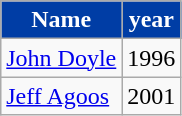<table class="wikitable">
<tr>
<th style="background:#003DA5; color:#fff;" scope="col">Name</th>
<th style="background:#003DA5; color:#fff;" scope="col">year</th>
</tr>
<tr>
<td><a href='#'>John Doyle</a></td>
<td>1996</td>
</tr>
<tr>
<td><a href='#'>Jeff Agoos</a></td>
<td>2001</td>
</tr>
</table>
